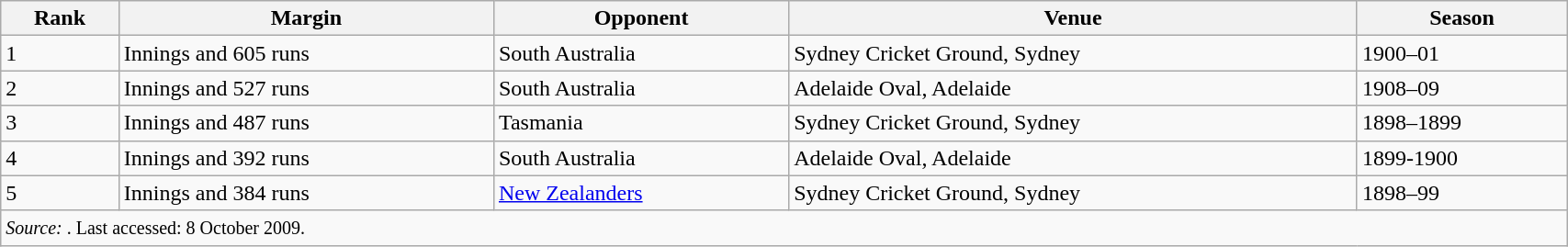<table class="wikitable" style="width:90%;">
<tr>
<th>Rank</th>
<th>Margin</th>
<th>Opponent</th>
<th>Venue</th>
<th>Season</th>
</tr>
<tr>
<td>1</td>
<td>Innings and 605 runs</td>
<td>South Australia</td>
<td>Sydney Cricket Ground, Sydney</td>
<td>1900–01</td>
</tr>
<tr>
<td>2</td>
<td>Innings and 527 runs</td>
<td>South Australia</td>
<td>Adelaide Oval, Adelaide</td>
<td>1908–09</td>
</tr>
<tr>
<td>3</td>
<td>Innings and 487 runs</td>
<td>Tasmania</td>
<td>Sydney Cricket Ground, Sydney</td>
<td>1898–1899</td>
</tr>
<tr>
<td>4</td>
<td>Innings and 392 runs</td>
<td>South Australia</td>
<td>Adelaide Oval, Adelaide</td>
<td>1899-1900</td>
</tr>
<tr>
<td>5</td>
<td>Innings and 384 runs</td>
<td><a href='#'>New Zealanders</a></td>
<td>Sydney Cricket Ground, Sydney</td>
<td>1898–99</td>
</tr>
<tr>
<td colspan=5><small><em>Source: </em>. Last accessed: 8 October 2009.</small></td>
</tr>
</table>
